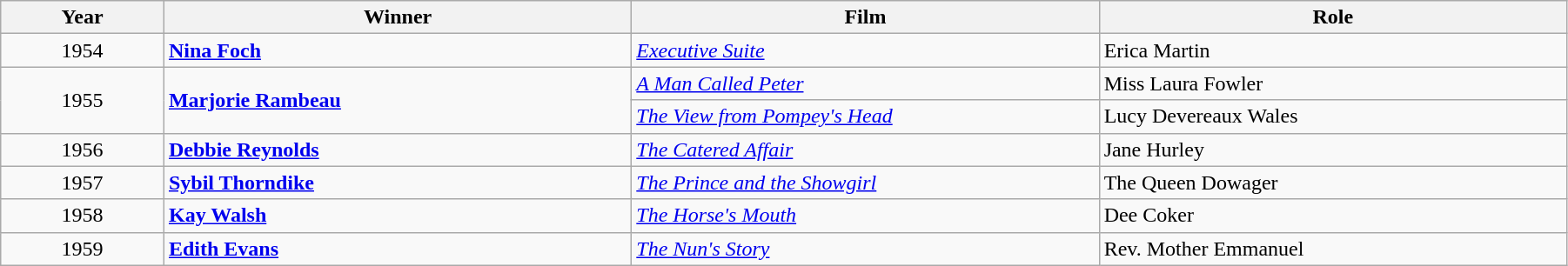<table class="wikitable" width="95%" cellpadding="5">
<tr>
<th width="100"><strong>Year</strong></th>
<th width="300"><strong>Winner</strong></th>
<th width="300"><strong>Film</strong></th>
<th width="300"><strong>Role</strong></th>
</tr>
<tr>
<td style="text-align:center;">1954</td>
<td><strong><a href='#'>Nina Foch</a></strong></td>
<td><em><a href='#'>Executive Suite</a></em></td>
<td>Erica Martin</td>
</tr>
<tr>
<td rowspan="2" style="text-align:center;">1955</td>
<td rowspan="2"><strong><a href='#'>Marjorie Rambeau</a></strong></td>
<td><em><a href='#'>A Man Called Peter</a></em></td>
<td>Miss Laura Fowler</td>
</tr>
<tr>
<td><em><a href='#'>The View from Pompey's Head</a></em></td>
<td>Lucy Devereaux Wales</td>
</tr>
<tr>
<td style="text-align:center;">1956</td>
<td><strong><a href='#'>Debbie Reynolds</a></strong></td>
<td><em><a href='#'>The Catered Affair</a></em></td>
<td>Jane Hurley</td>
</tr>
<tr>
<td style="text-align:center;">1957</td>
<td><strong><a href='#'>Sybil Thorndike</a></strong></td>
<td><em><a href='#'>The Prince and the Showgirl</a></em></td>
<td>The Queen Dowager</td>
</tr>
<tr>
<td style="text-align:center;">1958</td>
<td><strong><a href='#'>Kay Walsh</a></strong></td>
<td><em><a href='#'>The Horse's Mouth</a></em></td>
<td>Dee Coker</td>
</tr>
<tr>
<td style="text-align:center;">1959</td>
<td><strong><a href='#'>Edith Evans</a></strong></td>
<td><em><a href='#'>The Nun's Story</a></em></td>
<td>Rev. Mother Emmanuel</td>
</tr>
</table>
